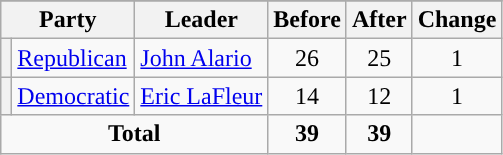<table class="wikitable" style="text-align:center;">
<tr>
</tr>
<tr>
<th colspan=2>Party</th>
<th>Leader</th>
<th>Before</th>
<th>After</th>
<th>Change</th>
</tr>
<tr>
<th style="background-color:"></th>
<td style="text-align:left;"><a href='#'>Republican</a></td>
<td style="text-align:left;"><a href='#'>John Alario</a></td>
<td>26</td>
<td>25</td>
<td> 1</td>
</tr>
<tr>
<th style="background-color:"></th>
<td style="text-align:left;"><a href='#'>Democratic</a></td>
<td style="text-align:left;"><a href='#'>Eric LaFleur</a></td>
<td>14</td>
<td>12</td>
<td> 1</td>
</tr>
<tr>
<td colspan=3><strong>Total</strong></td>
<td><strong>39</strong></td>
<td><strong>39</strong></td>
</tr>
</table>
